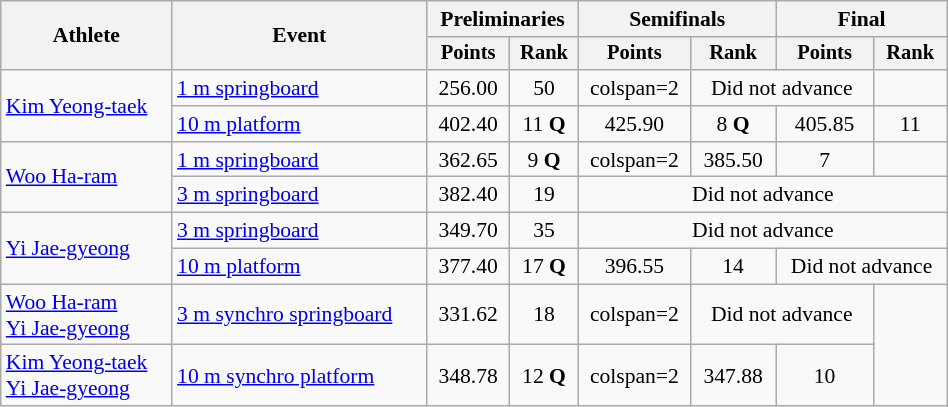<table class="wikitable" style="text-align:center; font-size:90%; width:50%;">
<tr>
<th rowspan=2>Athlete</th>
<th rowspan=2>Event</th>
<th colspan=2>Preliminaries</th>
<th colspan=2>Semifinals</th>
<th colspan=2>Final</th>
</tr>
<tr style="font-size:95%">
<th>Points</th>
<th>Rank</th>
<th>Points</th>
<th>Rank</th>
<th>Points</th>
<th>Rank</th>
</tr>
<tr>
<td align=left rowspan=2><a href='#'>Kim Yeong-taek</a></td>
<td align=left><a href='#'>1 m springboard</a></td>
<td>256.00</td>
<td>50</td>
<td>colspan=2 </td>
<td colspan=2>Did not advance</td>
</tr>
<tr>
<td align=left><a href='#'>10 m platform</a></td>
<td>402.40</td>
<td>11 <strong>Q</strong></td>
<td>425.90</td>
<td>8 <strong>Q</strong></td>
<td>405.85</td>
<td>11</td>
</tr>
<tr>
<td align=left rowspan=2><a href='#'>Woo Ha-ram</a></td>
<td align=left><a href='#'>1 m springboard</a></td>
<td>362.65</td>
<td>9 <strong>Q</strong></td>
<td>colspan=2 </td>
<td>385.50</td>
<td>7</td>
</tr>
<tr>
<td align=left><a href='#'>3 m springboard</a></td>
<td>382.40</td>
<td>19</td>
<td colspan=4>Did not advance</td>
</tr>
<tr>
<td align=left rowspan=2><a href='#'>Yi Jae-gyeong</a></td>
<td align=left><a href='#'>3 m springboard</a></td>
<td>349.70</td>
<td>35</td>
<td colspan=4>Did not advance</td>
</tr>
<tr>
<td align=left><a href='#'>10 m platform</a></td>
<td>377.40</td>
<td>17 <strong>Q</strong></td>
<td>396.55</td>
<td>14</td>
<td colspan=2>Did not advance</td>
</tr>
<tr>
<td align=left><a href='#'>Woo Ha-ram</a><br> <a href='#'>Yi Jae-gyeong</a></td>
<td align=left><a href='#'>3 m synchro springboard</a></td>
<td>331.62</td>
<td>18</td>
<td>colspan=2 </td>
<td colspan=2>Did not advance</td>
</tr>
<tr>
<td align=left><a href='#'>Kim Yeong-taek</a><br> <a href='#'>Yi Jae-gyeong</a></td>
<td align=left><a href='#'>10 m synchro platform</a></td>
<td>348.78</td>
<td>12 <strong>Q</strong></td>
<td>colspan=2 </td>
<td>347.88</td>
<td>10</td>
</tr>
</table>
